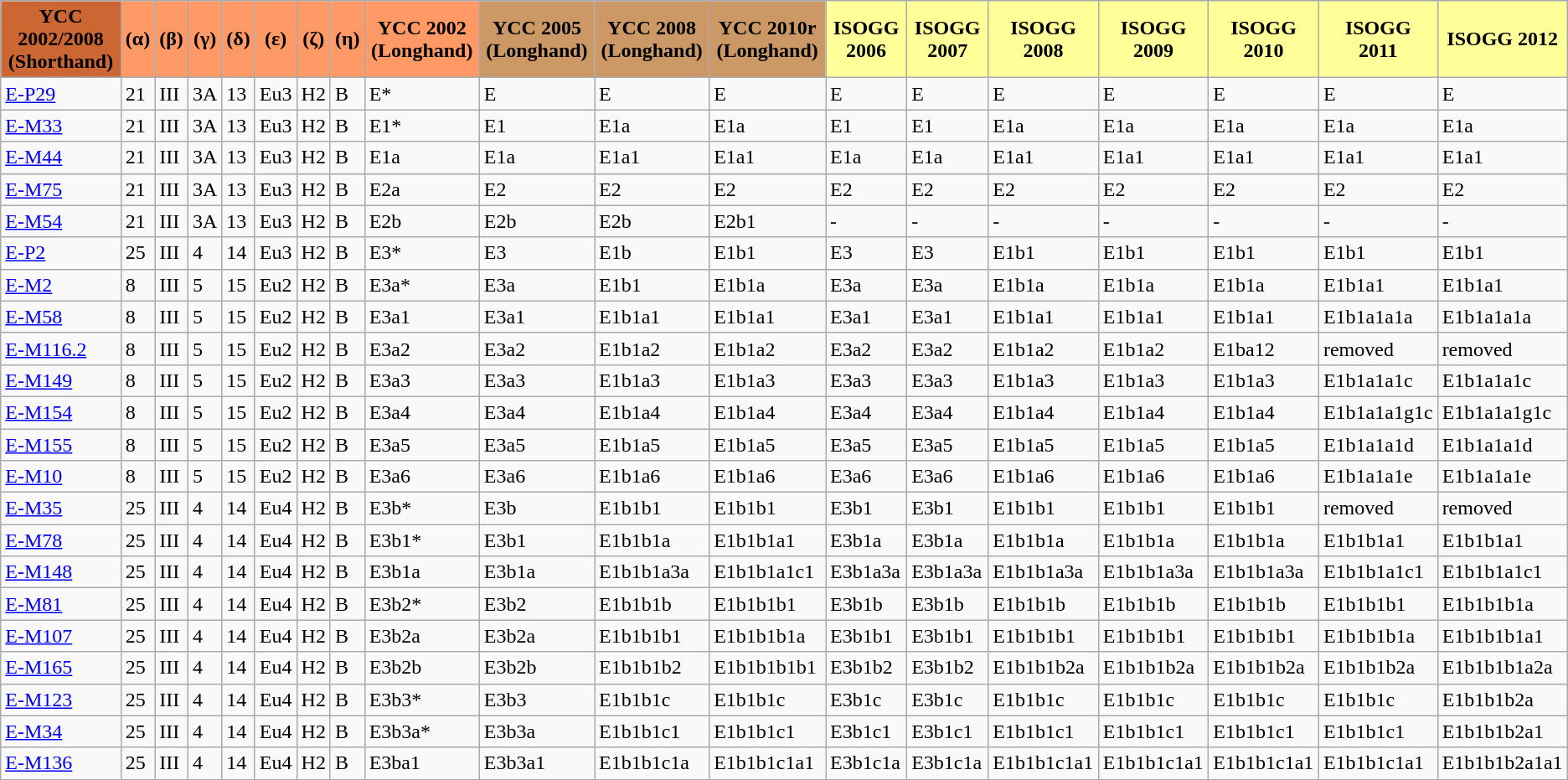<table class="wikitable">
<tr>
<th align="center" style="background:#c63;"><strong>YCC 2002/2008 (Shorthand)</strong></th>
<th align="center" style="background:#f96;"><strong>(α)</strong></th>
<th align="center" style="background:#f96;"><strong>(β)</strong></th>
<th align="center" style="background:#f96;"><strong>(γ)</strong></th>
<td align="center" style="background:#f96;"><strong>(δ)</strong></td>
<td align="center" style="background:#f96;"><strong>(ε)</strong></td>
<td align="center" style="background:#f96;"><strong>(ζ)</strong></td>
<td align="center" style="background:#f96"><strong>(η)</strong></td>
<td align="center" style="background:#f96"><strong>YCC 2002 (Longhand)</strong></td>
<td align="center" style="background:#c96;"><strong>YCC 2005 (Longhand)</strong></td>
<td align="center" style="background:#c96;"><strong>YCC 2008 (Longhand)</strong></td>
<td align="center" style="background:#c96;"><strong>YCC 2010r (Longhand)</strong></td>
<td align="center" style="background:#ff9;"><strong>ISOGG 2006</strong></td>
<td align="center" style="background:#ff9;"><strong>ISOGG 2007</strong></td>
<td align="center" style="background:#ff9;"><strong>ISOGG 2008</strong></td>
<td align="center" style="background:#ff9;"><strong>ISOGG 2009</strong></td>
<td align="center" style="background:#ff9;"><strong>ISOGG 2010</strong></td>
<td align="center" style="background:#ff9;"><strong>ISOGG 2011</strong></td>
<td align="center" style="background:#ff9;"><strong>ISOGG 2012</strong></td>
</tr>
<tr>
<td><a href='#'>E-P29</a></td>
<td>21</td>
<td>III</td>
<td>3A</td>
<td>13</td>
<td>Eu3</td>
<td>H2</td>
<td>B</td>
<td>E*</td>
<td>E</td>
<td>E</td>
<td>E</td>
<td>E</td>
<td>E</td>
<td>E</td>
<td>E</td>
<td>E</td>
<td>E</td>
<td>E</td>
</tr>
<tr>
<td><a href='#'>E-M33</a></td>
<td>21</td>
<td>III</td>
<td>3A</td>
<td>13</td>
<td>Eu3</td>
<td>H2</td>
<td>B</td>
<td>E1*</td>
<td>E1</td>
<td>E1a</td>
<td>E1a</td>
<td>E1</td>
<td>E1</td>
<td>E1a</td>
<td>E1a</td>
<td>E1a</td>
<td>E1a</td>
<td>E1a</td>
</tr>
<tr>
<td><a href='#'>E-M44</a></td>
<td>21</td>
<td>III</td>
<td>3A</td>
<td>13</td>
<td>Eu3</td>
<td>H2</td>
<td>B</td>
<td>E1a</td>
<td>E1a</td>
<td>E1a1</td>
<td>E1a1</td>
<td>E1a</td>
<td>E1a</td>
<td>E1a1</td>
<td>E1a1</td>
<td>E1a1</td>
<td>E1a1</td>
<td>E1a1</td>
</tr>
<tr>
<td><a href='#'>E-M75</a></td>
<td>21</td>
<td>III</td>
<td>3A</td>
<td>13</td>
<td>Eu3</td>
<td>H2</td>
<td>B</td>
<td>E2a</td>
<td>E2</td>
<td>E2</td>
<td>E2</td>
<td>E2</td>
<td>E2</td>
<td>E2</td>
<td>E2</td>
<td>E2</td>
<td>E2</td>
<td>E2</td>
</tr>
<tr>
<td><a href='#'>E-M54</a></td>
<td>21</td>
<td>III</td>
<td>3A</td>
<td>13</td>
<td>Eu3</td>
<td>H2</td>
<td>B</td>
<td>E2b</td>
<td>E2b</td>
<td>E2b</td>
<td>E2b1</td>
<td>-</td>
<td>-</td>
<td>-</td>
<td>-</td>
<td>-</td>
<td>-</td>
<td>-</td>
</tr>
<tr>
<td><a href='#'>E-P2</a></td>
<td>25</td>
<td>III</td>
<td>4</td>
<td>14</td>
<td>Eu3</td>
<td>H2</td>
<td>B</td>
<td>E3*</td>
<td>E3</td>
<td>E1b</td>
<td>E1b1</td>
<td>E3</td>
<td>E3</td>
<td>E1b1</td>
<td>E1b1</td>
<td>E1b1</td>
<td>E1b1</td>
<td>E1b1</td>
</tr>
<tr>
<td><a href='#'>E-M2</a></td>
<td>8</td>
<td>III</td>
<td>5</td>
<td>15</td>
<td>Eu2</td>
<td>H2</td>
<td>B</td>
<td>E3a*</td>
<td>E3a</td>
<td>E1b1</td>
<td>E1b1a</td>
<td>E3a</td>
<td>E3a</td>
<td>E1b1a</td>
<td>E1b1a</td>
<td>E1b1a</td>
<td>E1b1a1</td>
<td>E1b1a1</td>
</tr>
<tr>
<td><a href='#'>E-M58</a></td>
<td>8</td>
<td>III</td>
<td>5</td>
<td>15</td>
<td>Eu2</td>
<td>H2</td>
<td>B</td>
<td>E3a1</td>
<td>E3a1</td>
<td>E1b1a1</td>
<td>E1b1a1</td>
<td>E3a1</td>
<td>E3a1</td>
<td>E1b1a1</td>
<td>E1b1a1</td>
<td>E1b1a1</td>
<td>E1b1a1a1a</td>
<td>E1b1a1a1a</td>
</tr>
<tr>
<td><a href='#'>E-M116.2</a></td>
<td>8</td>
<td>III</td>
<td>5</td>
<td>15</td>
<td>Eu2</td>
<td>H2</td>
<td>B</td>
<td>E3a2</td>
<td>E3a2</td>
<td>E1b1a2</td>
<td>E1b1a2</td>
<td>E3a2</td>
<td>E3a2</td>
<td>E1b1a2</td>
<td>E1b1a2</td>
<td>E1ba12</td>
<td>removed</td>
<td>removed</td>
</tr>
<tr>
<td><a href='#'>E-M149</a></td>
<td>8</td>
<td>III</td>
<td>5</td>
<td>15</td>
<td>Eu2</td>
<td>H2</td>
<td>B</td>
<td>E3a3</td>
<td>E3a3</td>
<td>E1b1a3</td>
<td>E1b1a3</td>
<td>E3a3</td>
<td>E3a3</td>
<td>E1b1a3</td>
<td>E1b1a3</td>
<td>E1b1a3</td>
<td>E1b1a1a1c</td>
<td>E1b1a1a1c</td>
</tr>
<tr>
<td><a href='#'>E-M154</a></td>
<td>8</td>
<td>III</td>
<td>5</td>
<td>15</td>
<td>Eu2</td>
<td>H2</td>
<td>B</td>
<td>E3a4</td>
<td>E3a4</td>
<td>E1b1a4</td>
<td>E1b1a4</td>
<td>E3a4</td>
<td>E3a4</td>
<td>E1b1a4</td>
<td>E1b1a4</td>
<td>E1b1a4</td>
<td>E1b1a1a1g1c</td>
<td>E1b1a1a1g1c</td>
</tr>
<tr>
<td><a href='#'>E-M155</a></td>
<td>8</td>
<td>III</td>
<td>5</td>
<td>15</td>
<td>Eu2</td>
<td>H2</td>
<td>B</td>
<td>E3a5</td>
<td>E3a5</td>
<td>E1b1a5</td>
<td>E1b1a5</td>
<td>E3a5</td>
<td>E3a5</td>
<td>E1b1a5</td>
<td>E1b1a5</td>
<td>E1b1a5</td>
<td>E1b1a1a1d</td>
<td>E1b1a1a1d</td>
</tr>
<tr>
<td><a href='#'>E-M10</a></td>
<td>8</td>
<td>III</td>
<td>5</td>
<td>15</td>
<td>Eu2</td>
<td>H2</td>
<td>B</td>
<td>E3a6</td>
<td>E3a6</td>
<td>E1b1a6</td>
<td>E1b1a6</td>
<td>E3a6</td>
<td>E3a6</td>
<td>E1b1a6</td>
<td>E1b1a6</td>
<td>E1b1a6</td>
<td>E1b1a1a1e</td>
<td>E1b1a1a1e</td>
</tr>
<tr>
<td><a href='#'>E-M35</a></td>
<td>25</td>
<td>III</td>
<td>4</td>
<td>14</td>
<td>Eu4</td>
<td>H2</td>
<td>B</td>
<td>E3b*</td>
<td>E3b</td>
<td>E1b1b1</td>
<td>E1b1b1</td>
<td>E3b1</td>
<td>E3b1</td>
<td>E1b1b1</td>
<td>E1b1b1</td>
<td>E1b1b1</td>
<td>removed</td>
<td>removed</td>
</tr>
<tr>
<td><a href='#'>E-M78</a></td>
<td>25</td>
<td>III</td>
<td>4</td>
<td>14</td>
<td>Eu4</td>
<td>H2</td>
<td>B</td>
<td>E3b1*</td>
<td>E3b1</td>
<td>E1b1b1a</td>
<td>E1b1b1a1</td>
<td>E3b1a</td>
<td>E3b1a</td>
<td>E1b1b1a</td>
<td>E1b1b1a</td>
<td>E1b1b1a</td>
<td>E1b1b1a1</td>
<td>E1b1b1a1</td>
</tr>
<tr>
<td><a href='#'>E-M148</a></td>
<td>25</td>
<td>III</td>
<td>4</td>
<td>14</td>
<td>Eu4</td>
<td>H2</td>
<td>B</td>
<td>E3b1a</td>
<td>E3b1a</td>
<td>E1b1b1a3a</td>
<td>E1b1b1a1c1</td>
<td>E3b1a3a</td>
<td>E3b1a3a</td>
<td>E1b1b1a3a</td>
<td>E1b1b1a3a</td>
<td>E1b1b1a3a</td>
<td>E1b1b1a1c1</td>
<td>E1b1b1a1c1</td>
</tr>
<tr>
<td><a href='#'>E-M81</a></td>
<td>25</td>
<td>III</td>
<td>4</td>
<td>14</td>
<td>Eu4</td>
<td>H2</td>
<td>B</td>
<td>E3b2*</td>
<td>E3b2</td>
<td>E1b1b1b</td>
<td>E1b1b1b1</td>
<td>E3b1b</td>
<td>E3b1b</td>
<td>E1b1b1b</td>
<td>E1b1b1b</td>
<td>E1b1b1b</td>
<td>E1b1b1b1</td>
<td>E1b1b1b1a</td>
</tr>
<tr>
<td><a href='#'>E-M107</a></td>
<td>25</td>
<td>III</td>
<td>4</td>
<td>14</td>
<td>Eu4</td>
<td>H2</td>
<td>B</td>
<td>E3b2a</td>
<td>E3b2a</td>
<td>E1b1b1b1</td>
<td>E1b1b1b1a</td>
<td>E3b1b1</td>
<td>E3b1b1</td>
<td>E1b1b1b1</td>
<td>E1b1b1b1</td>
<td>E1b1b1b1</td>
<td>E1b1b1b1a</td>
<td>E1b1b1b1a1</td>
</tr>
<tr>
<td><a href='#'>E-M165</a></td>
<td>25</td>
<td>III</td>
<td>4</td>
<td>14</td>
<td>Eu4</td>
<td>H2</td>
<td>B</td>
<td>E3b2b</td>
<td>E3b2b</td>
<td>E1b1b1b2</td>
<td>E1b1b1b1b1</td>
<td>E3b1b2</td>
<td>E3b1b2</td>
<td>E1b1b1b2a</td>
<td>E1b1b1b2a</td>
<td>E1b1b1b2a</td>
<td>E1b1b1b2a</td>
<td>E1b1b1b1a2a</td>
</tr>
<tr>
<td><a href='#'>E-M123</a></td>
<td>25</td>
<td>III</td>
<td>4</td>
<td>14</td>
<td>Eu4</td>
<td>H2</td>
<td>B</td>
<td>E3b3*</td>
<td>E3b3</td>
<td>E1b1b1c</td>
<td>E1b1b1c</td>
<td>E3b1c</td>
<td>E3b1c</td>
<td>E1b1b1c</td>
<td>E1b1b1c</td>
<td>E1b1b1c</td>
<td>E1b1b1c</td>
<td>E1b1b1b2a</td>
</tr>
<tr>
<td><a href='#'>E-M34</a></td>
<td>25</td>
<td>III</td>
<td>4</td>
<td>14</td>
<td>Eu4</td>
<td>H2</td>
<td>B</td>
<td>E3b3a*</td>
<td>E3b3a</td>
<td>E1b1b1c1</td>
<td>E1b1b1c1</td>
<td>E3b1c1</td>
<td>E3b1c1</td>
<td>E1b1b1c1</td>
<td>E1b1b1c1</td>
<td>E1b1b1c1</td>
<td>E1b1b1c1</td>
<td>E1b1b1b2a1</td>
</tr>
<tr>
<td><a href='#'>E-M136</a></td>
<td>25</td>
<td>III</td>
<td>4</td>
<td>14</td>
<td>Eu4</td>
<td>H2</td>
<td>B</td>
<td>E3ba1</td>
<td>E3b3a1</td>
<td>E1b1b1c1a</td>
<td>E1b1b1c1a1</td>
<td>E3b1c1a</td>
<td>E3b1c1a</td>
<td>E1b1b1c1a1</td>
<td>E1b1b1c1a1</td>
<td>E1b1b1c1a1</td>
<td>E1b1b1c1a1</td>
<td>E1b1b1b2a1a1</td>
</tr>
<tr>
</tr>
</table>
